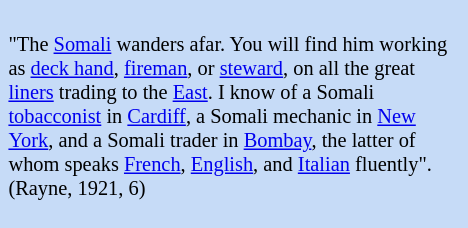<table class="toccolours" style="float: right; margin-left: 1em; margin-right: 1em; font-size: 85%; background:#c6dbf7; color:black; width:23em; max-width: 25%;" cellspacing="5">
<tr>
<td style="text-align: left;"><br>"The <a href='#'>Somali</a> wanders afar. You will find him working as <a href='#'>deck hand</a>, <a href='#'>fireman</a>, or <a href='#'>steward</a>,  on all the great <a href='#'>liners</a> trading to the <a href='#'>East</a>. I know of a Somali <a href='#'>tobacconist</a> in <a href='#'>Cardiff</a>, a Somali mechanic in <a href='#'>New York</a>, and a Somali trader in <a href='#'>Bombay</a>, the latter of whom speaks <a href='#'>French</a>, <a href='#'>English</a>, and <a href='#'>Italian</a> fluently". (Rayne, 
1921, 6)</td>
</tr>
<tr>
<td style="text-align: right;"></td>
</tr>
<tr>
</tr>
</table>
